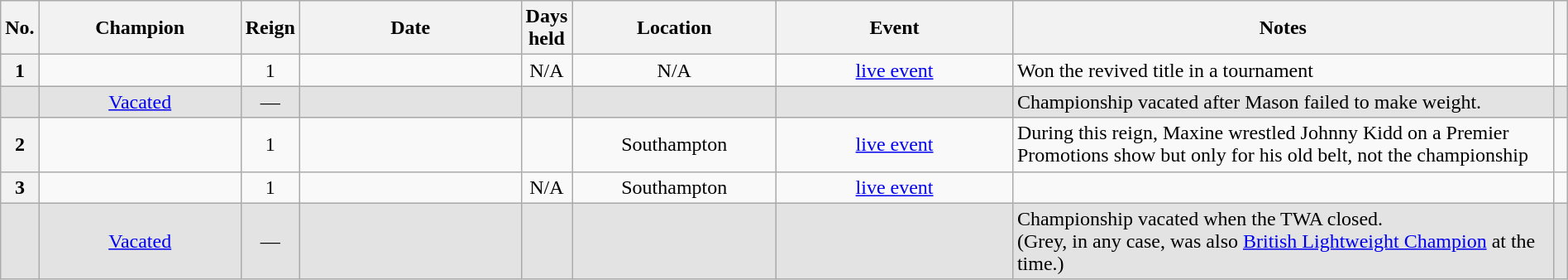<table class="wikitable sortable" style="text-align: center" width=100%>
<tr>
<th width=0 data-sort-type="number" scope="col">No.</th>
<th width=14% scope="col">Champion</th>
<th width=0 scope="col">Reign</th>
<th width=16% scope="col">Date</th>
<th width=0 data-sort-type="number" scope="col">Days held</th>
<th width=14% scope="col">Location</th>
<th width=17% scope="col">Event</th>
<th width=51% class="unsortable" scope="col">Notes</th>
<th width=0 class="unsortable" scope="col"></th>
</tr>
<tr>
<th scope="row">1</th>
<td></td>
<td>1</td>
<td></td>
<td>N/A</td>
<td>N/A</td>
<td><a href='#'>live event</a></td>
<td align=left>Won the revived title in a tournament</td>
<td> </td>
</tr>
<tr style="background-color:#e3e3e3">
<td scope="row"></td>
<td><a href='#'>Vacated</a></td>
<td>—</td>
<td></td>
<td></td>
<td></td>
<td></td>
<td align=left>Championship vacated after Mason failed to make weight.</td>
<td> </td>
</tr>
<tr>
<th scope="row">2</th>
<td></td>
<td>1</td>
<td></td>
<td></td>
<td>Southampton</td>
<td><a href='#'>live event</a></td>
<td align=left>During this reign, Maxine wrestled Johnny Kidd on a Premier Promotions show but only for his old belt, not the championship</td>
<td> </td>
</tr>
<tr>
<th scope="row">3</th>
<td></td>
<td>1</td>
<td></td>
<td>N/A</td>
<td>Southampton</td>
<td><a href='#'>live event</a></td>
<td align=left> </td>
<td> </td>
</tr>
<tr style="background-color:#e3e3e3">
<td scope="row"></td>
<td><a href='#'>Vacated</a></td>
<td>—</td>
<td></td>
<td></td>
<td></td>
<td></td>
<td align=left>Championship vacated when the TWA closed. <br>(Grey, in any case, was also <a href='#'>British Lightweight Champion</a> at the time.)</td>
<td> </td>
</tr>
</table>
